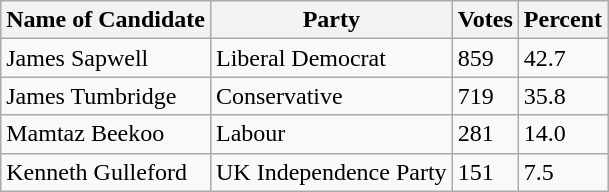<table class="wikitable">
<tr>
<th>Name of Candidate</th>
<th>Party</th>
<th>Votes</th>
<th>Percent</th>
</tr>
<tr>
<td>James Sapwell</td>
<td>Liberal Democrat</td>
<td>859</td>
<td>42.7</td>
</tr>
<tr>
<td>James Tumbridge</td>
<td>Conservative</td>
<td>719</td>
<td>35.8</td>
</tr>
<tr>
<td>Mamtaz Beekoo</td>
<td>Labour</td>
<td>281</td>
<td>14.0</td>
</tr>
<tr>
<td>Kenneth Gulleford</td>
<td>UK Independence Party</td>
<td>151</td>
<td>7.5</td>
</tr>
</table>
